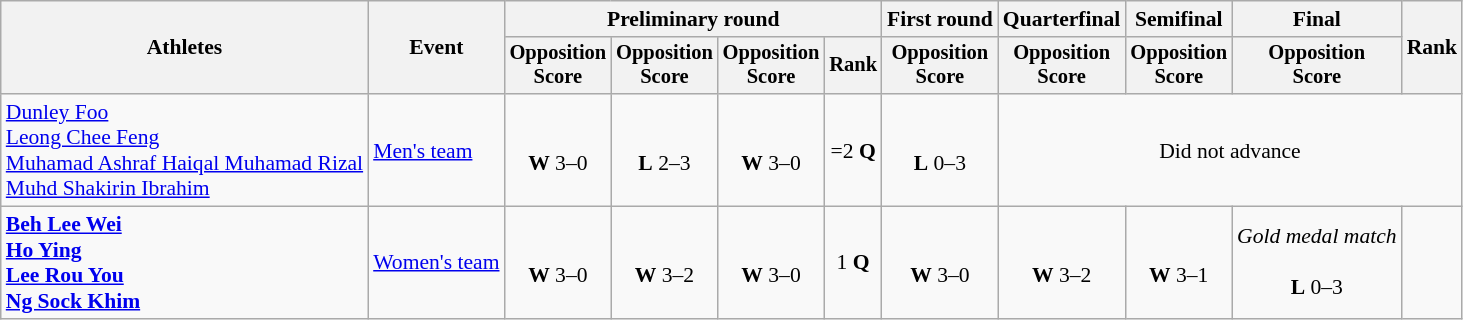<table class="wikitable" style="font-size:90%">
<tr>
<th rowspan=2>Athletes</th>
<th rowspan=2>Event</th>
<th colspan=4>Preliminary round</th>
<th>First round</th>
<th>Quarterfinal</th>
<th>Semifinal</th>
<th>Final</th>
<th rowspan=2>Rank</th>
</tr>
<tr style="font-size:95%">
<th>Opposition<br>Score</th>
<th>Opposition<br>Score</th>
<th>Opposition<br>Score</th>
<th>Rank</th>
<th>Opposition<br>Score</th>
<th>Opposition<br>Score</th>
<th>Opposition<br>Score</th>
<th>Opposition<br>Score</th>
</tr>
<tr align=center>
<td align=left><a href='#'>Dunley Foo</a><br><a href='#'>Leong Chee Feng</a><br><a href='#'>Muhamad Ashraf Haiqal Muhamad Rizal</a><br><a href='#'>Muhd Shakirin Ibrahim</a></td>
<td align=left><a href='#'>Men's team</a></td>
<td><br><strong>W</strong> 3–0</td>
<td><br><strong>L</strong> 2–3</td>
<td><br><strong>W</strong> 3–0</td>
<td>=2 <strong>Q</strong></td>
<td><br><strong>L</strong> 0–3</td>
<td colspan=4>Did not advance</td>
</tr>
<tr align=center>
<td align=left><strong><a href='#'>Beh Lee Wei</a><br><a href='#'>Ho Ying</a><br><a href='#'>Lee Rou You</a><br><a href='#'>Ng Sock Khim</a></strong></td>
<td align=left><a href='#'>Women's team</a></td>
<td><br><strong>W</strong> 3–0</td>
<td><br><strong>W</strong> 3–2</td>
<td><br><strong>W</strong> 3–0</td>
<td>1 <strong>Q</strong></td>
<td><br><strong>W</strong> 3–0</td>
<td><br><strong>W</strong> 3–2</td>
<td><br><strong>W</strong> 3–1</td>
<td><em>Gold medal match</em><br><br><strong>L</strong> 0–3</td>
<td></td>
</tr>
</table>
